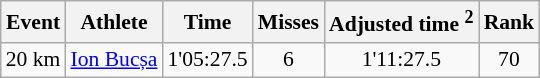<table class="wikitable" style="font-size:90%">
<tr>
<th>Event</th>
<th>Athlete</th>
<th>Time</th>
<th>Misses</th>
<th>Adjusted time <sup>2</sup></th>
<th>Rank</th>
</tr>
<tr>
<td>20 km</td>
<td><a href='#'>Ion Bucșa</a></td>
<td align="center">1'05:27.5</td>
<td align="center">6</td>
<td align="center">1'11:27.5</td>
<td align="center">70</td>
</tr>
</table>
